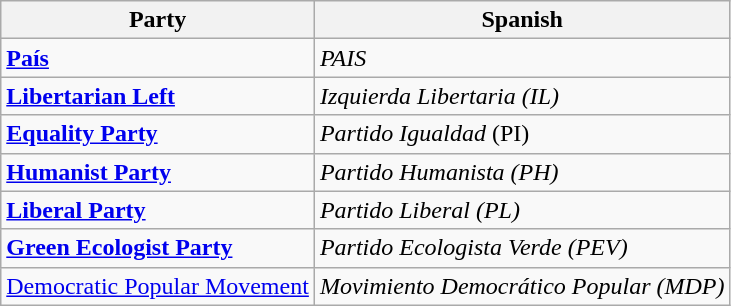<table class="wikitable" style="font-size:100%">
<tr>
<th>Party</th>
<th>Spanish</th>
</tr>
<tr>
<td> <strong><a href='#'>País</a></strong></td>
<td><em>PAIS</em></td>
</tr>
<tr>
<td> <strong><a href='#'>Libertarian Left</a></strong></td>
<td><em>Izquierda Libertaria (IL)</em></td>
</tr>
<tr>
<td> <strong><a href='#'>Equality Party</a></strong></td>
<td><em>Partido Igualdad</em> (PI)</td>
</tr>
<tr>
<td> <strong><a href='#'>Humanist Party</a></strong></td>
<td><em>Partido Humanista (PH)</em></td>
</tr>
<tr>
<td> <strong><a href='#'>Liberal Party</a></strong></td>
<td><em>Partido Liberal (PL)</em></td>
</tr>
<tr>
<td><strong><a href='#'>Green Ecologist Party</a></strong></td>
<td><em>Partido Ecologista Verde (PEV)</em></td>
</tr>
<tr>
<td><a href='#'>Democratic Popular Movement</a></td>
<td><em>Movimiento Democrático Popular (MDP)</em></td>
</tr>
</table>
